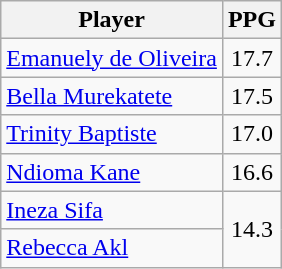<table class="wikitable">
<tr>
<th>Player</th>
<th>PPG</th>
</tr>
<tr>
<td> <a href='#'>Emanuely de Oliveira</a></td>
<td align=center>17.7</td>
</tr>
<tr>
<td> <a href='#'>Bella Murekatete</a></td>
<td align=center>17.5</td>
</tr>
<tr>
<td> <a href='#'>Trinity Baptiste</a></td>
<td align=center>17.0</td>
</tr>
<tr>
<td> <a href='#'>Ndioma Kane</a></td>
<td align=center>16.6</td>
</tr>
<tr>
<td> <a href='#'>Ineza Sifa</a></td>
<td align=center rowspan=2>14.3</td>
</tr>
<tr>
<td> <a href='#'>Rebecca Akl</a></td>
</tr>
</table>
